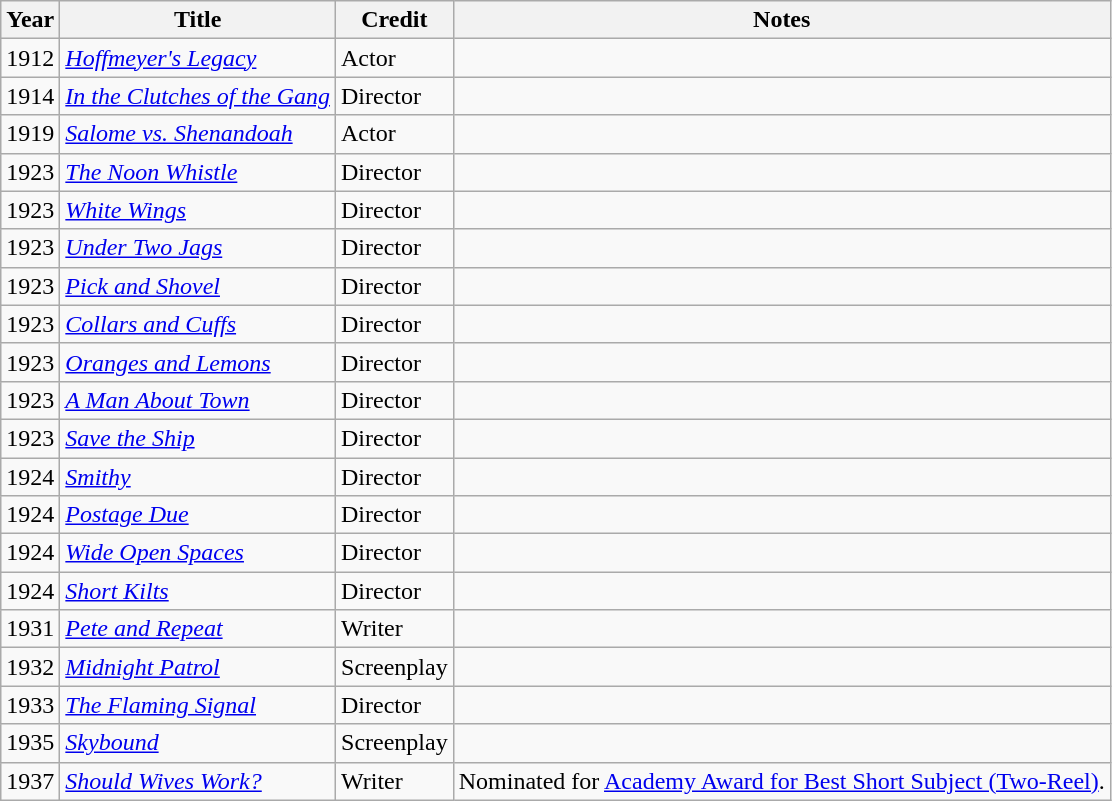<table class="wikitable sortable">
<tr>
<th>Year</th>
<th>Title</th>
<th>Credit</th>
<th class="unsortable">Notes</th>
</tr>
<tr>
<td>1912</td>
<td><em><a href='#'>Hoffmeyer's Legacy</a></em></td>
<td>Actor</td>
<td></td>
</tr>
<tr>
<td>1914</td>
<td><em><a href='#'>In the Clutches of the Gang</a></em></td>
<td>Director</td>
<td></td>
</tr>
<tr>
<td>1919</td>
<td><em><a href='#'>Salome vs. Shenandoah</a></em></td>
<td>Actor</td>
<td></td>
</tr>
<tr>
<td>1923</td>
<td><em><a href='#'>The Noon Whistle</a></em></td>
<td>Director</td>
<td></td>
</tr>
<tr>
<td>1923</td>
<td><em><a href='#'>White Wings</a></em></td>
<td>Director</td>
<td></td>
</tr>
<tr>
<td>1923</td>
<td><em><a href='#'>Under Two Jags</a></em></td>
<td>Director</td>
<td></td>
</tr>
<tr>
<td>1923</td>
<td><em><a href='#'>Pick and Shovel</a></em></td>
<td>Director</td>
<td></td>
</tr>
<tr>
<td>1923</td>
<td><em><a href='#'>Collars and Cuffs</a></em></td>
<td>Director</td>
<td></td>
</tr>
<tr>
<td>1923</td>
<td><em><a href='#'>Oranges and Lemons</a></em></td>
<td>Director</td>
<td></td>
</tr>
<tr>
<td>1923</td>
<td><em><a href='#'>A Man About Town</a></em></td>
<td>Director</td>
<td></td>
</tr>
<tr>
<td>1923</td>
<td><em><a href='#'>Save the Ship</a></em></td>
<td>Director</td>
<td></td>
</tr>
<tr>
<td>1924</td>
<td><em><a href='#'>Smithy</a></em></td>
<td>Director</td>
<td></td>
</tr>
<tr>
<td>1924</td>
<td><em><a href='#'>Postage Due</a></em></td>
<td>Director</td>
<td></td>
</tr>
<tr>
<td>1924</td>
<td><em><a href='#'>Wide Open Spaces</a></em></td>
<td>Director</td>
<td></td>
</tr>
<tr>
<td>1924</td>
<td><em><a href='#'>Short Kilts</a></em></td>
<td>Director</td>
<td></td>
</tr>
<tr>
<td>1931</td>
<td><em><a href='#'>Pete and Repeat</a></em></td>
<td>Writer</td>
<td></td>
</tr>
<tr>
<td>1932</td>
<td><em><a href='#'>Midnight Patrol</a></em></td>
<td>Screenplay</td>
<td></td>
</tr>
<tr>
<td>1933</td>
<td><em><a href='#'>The Flaming Signal</a></em></td>
<td>Director</td>
<td></td>
</tr>
<tr>
<td>1935</td>
<td><em><a href='#'>Skybound</a></em></td>
<td>Screenplay</td>
<td></td>
</tr>
<tr>
<td>1937</td>
<td><em><a href='#'>Should Wives Work?</a></em></td>
<td>Writer</td>
<td>Nominated for <a href='#'>Academy Award for Best Short Subject (Two-Reel)</a>.</td>
</tr>
</table>
